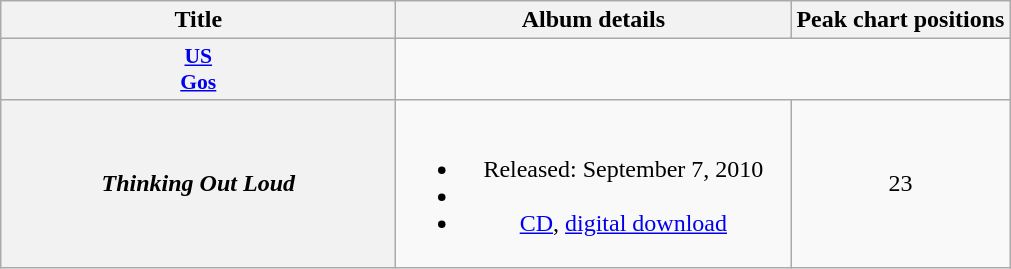<table class="wikitable plainrowheaders" style="text-align:center;">
<tr>
<th scope="col" rowspan="2" style="width:16em;">Title</th>
<th scope="col" rowspan="2" style="width:16em;">Album details</th>
<th scope="col" colspan="1">Peak chart positions</th>
</tr>
<tr>
</tr>
<tr>
<th style="width:3em; font-size:90%"><a href='#'>US<br>Gos</a></th>
</tr>
<tr>
<th scope="row"><em>Thinking Out Loud</em></th>
<td><br><ul><li>Released: September 7, 2010</li><li></li><li><a href='#'>CD</a>, <a href='#'>digital download</a></li></ul></td>
<td>23</td>
</tr>
</table>
